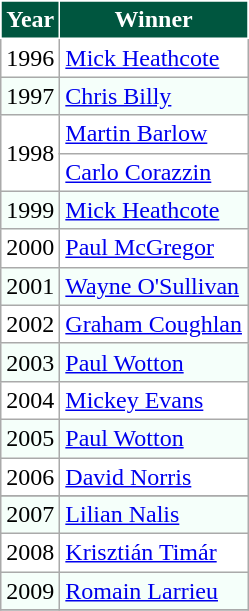<table class="wikitable" style="background:#fff; text-align:left;">
<tr>
<th style="background-color:#00563F; color:white; border:1px solid white;" scope="col">Year</th>
<th style="background-color:#00563F; color:white; border:1px solid white;" scope="col">Winner</th>
</tr>
<tr>
<td>1996</td>
<td> <a href='#'>Mick Heathcote</a></td>
</tr>
<tr style="background:#f5fffa;">
<td>1997</td>
<td> <a href='#'>Chris Billy</a></td>
</tr>
<tr>
<td rowspan="2">1998</td>
<td> <a href='#'>Martin Barlow</a></td>
</tr>
<tr>
<td> <a href='#'>Carlo Corazzin</a></td>
</tr>
<tr style="background:#f5fffa;">
<td>1999</td>
<td> <a href='#'>Mick Heathcote</a></td>
</tr>
<tr>
<td>2000</td>
<td> <a href='#'>Paul McGregor</a></td>
</tr>
<tr style="background:#f5fffa;">
<td>2001</td>
<td> <a href='#'>Wayne O'Sullivan</a></td>
</tr>
<tr>
<td>2002</td>
<td> <a href='#'>Graham Coughlan</a></td>
</tr>
<tr style="background:#f5fffa;">
<td>2003</td>
<td> <a href='#'>Paul Wotton</a></td>
</tr>
<tr>
<td>2004</td>
<td> <a href='#'>Mickey Evans</a></td>
</tr>
<tr style="background:#f5fffa;">
<td>2005</td>
<td> <a href='#'>Paul Wotton</a></td>
</tr>
<tr>
<td>2006</td>
<td> <a href='#'>David Norris</a></td>
</tr>
<tr>
</tr>
<tr style="background:#f5fffa;">
<td>2007</td>
<td> <a href='#'>Lilian Nalis</a></td>
</tr>
<tr>
<td>2008</td>
<td> <a href='#'>Krisztián Timár</a></td>
</tr>
<tr style="background:#f5fffa;">
<td>2009</td>
<td> <a href='#'>Romain Larrieu</a></td>
</tr>
<tr>
</tr>
</table>
